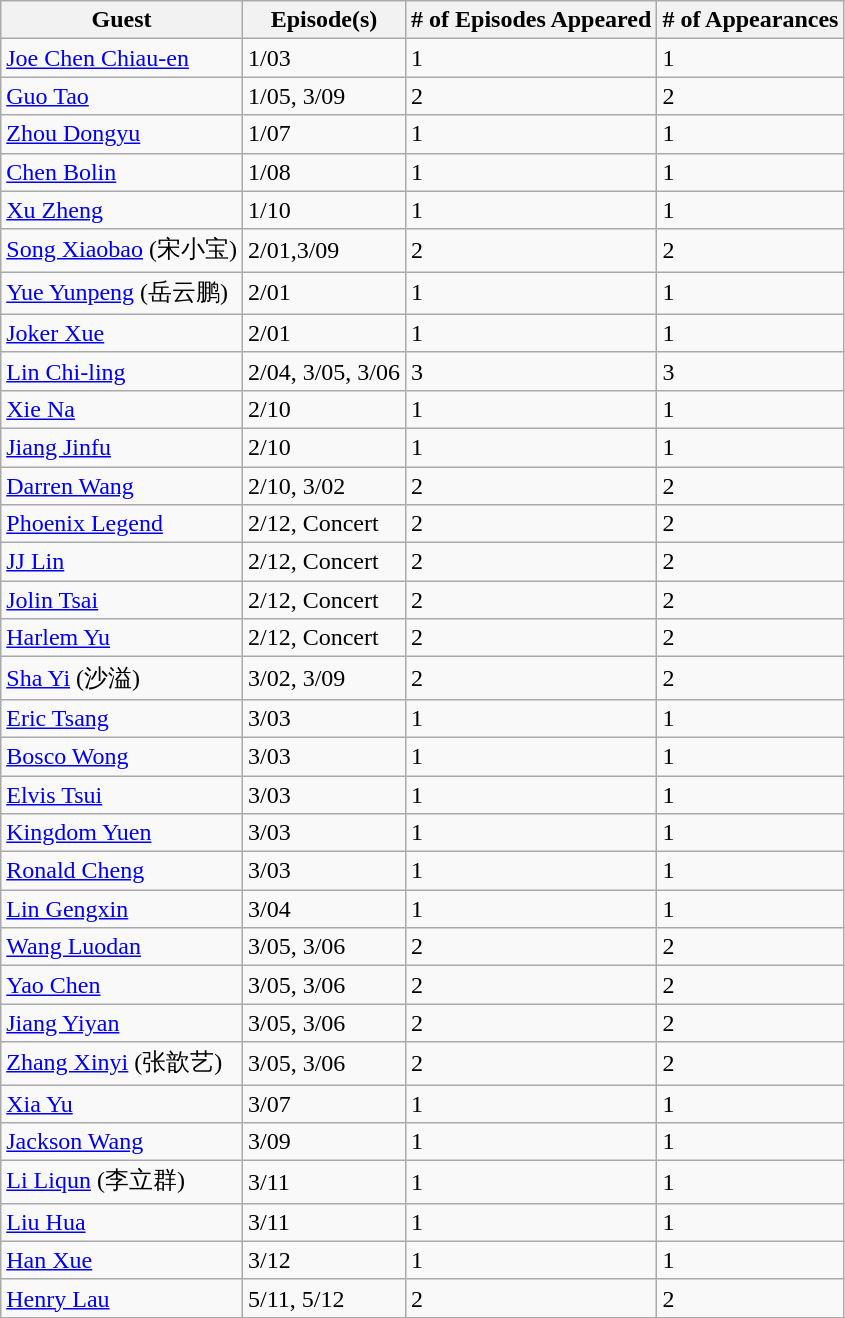<table class="wikitable sortable collapsible collapsed">
<tr>
<th>Guest</th>
<th>Episode(s)</th>
<th># of Episodes Appeared</th>
<th># of Appearances</th>
</tr>
<tr>
<td><a href='#'>Joe Chen Chiau-en</a></td>
<td>1/03</td>
<td>1</td>
<td>1</td>
</tr>
<tr>
<td><a href='#'>Guo Tao</a></td>
<td>1/05, 3/09</td>
<td>2</td>
<td>2</td>
</tr>
<tr>
<td><a href='#'>Zhou Dongyu</a></td>
<td>1/07</td>
<td>1</td>
<td>1</td>
</tr>
<tr>
<td><a href='#'>Chen Bolin</a></td>
<td>1/08</td>
<td>1</td>
<td>1</td>
</tr>
<tr>
<td><a href='#'>Xu Zheng</a></td>
<td>1/10</td>
<td>1</td>
<td>1</td>
</tr>
<tr>
<td><a href='#'>Song Xiaobao</a> (宋小宝)</td>
<td>2/01,3/09</td>
<td>2</td>
<td>2</td>
</tr>
<tr>
<td><a href='#'>Yue Yunpeng</a> (岳云鹏)</td>
<td>2/01</td>
<td>1</td>
<td>1</td>
</tr>
<tr>
<td><a href='#'>Joker Xue</a></td>
<td>2/01</td>
<td>1</td>
<td>1</td>
</tr>
<tr>
<td><a href='#'>Lin Chi-ling</a></td>
<td>2/04, 3/05, 3/06</td>
<td>3</td>
<td>3</td>
</tr>
<tr>
<td><a href='#'>Xie Na</a></td>
<td>2/10</td>
<td>1</td>
<td>1</td>
</tr>
<tr>
<td><a href='#'>Jiang Jinfu</a></td>
<td>2/10</td>
<td>1</td>
<td>1</td>
</tr>
<tr>
<td><a href='#'>Darren Wang</a></td>
<td>2/10, 3/02</td>
<td>2</td>
<td>2</td>
</tr>
<tr>
<td><a href='#'>Phoenix Legend</a></td>
<td>2/12, Concert</td>
<td>2</td>
<td>2</td>
</tr>
<tr>
<td><a href='#'>JJ Lin</a></td>
<td>2/12, Concert</td>
<td>2</td>
<td>2</td>
</tr>
<tr>
<td><a href='#'>Jolin Tsai</a></td>
<td>2/12, Concert</td>
<td>2</td>
<td>2</td>
</tr>
<tr>
<td><a href='#'>Harlem Yu</a></td>
<td>2/12, Concert</td>
<td>2</td>
<td>2</td>
</tr>
<tr>
<td><a href='#'>Sha Yi</a> (沙溢)</td>
<td>3/02, 3/09</td>
<td>2</td>
<td>2</td>
</tr>
<tr>
<td><a href='#'>Eric Tsang</a></td>
<td>3/03</td>
<td>1</td>
<td>1</td>
</tr>
<tr>
<td><a href='#'>Bosco Wong</a></td>
<td>3/03</td>
<td>1</td>
<td>1</td>
</tr>
<tr>
<td><a href='#'>Elvis Tsui</a></td>
<td>3/03</td>
<td>1</td>
<td>1</td>
</tr>
<tr>
<td><a href='#'>Kingdom Yuen</a></td>
<td>3/03</td>
<td>1</td>
<td>1</td>
</tr>
<tr>
<td><a href='#'>Ronald Cheng</a></td>
<td>3/03</td>
<td>1</td>
<td>1</td>
</tr>
<tr>
<td><a href='#'>Lin Gengxin</a></td>
<td>3/04</td>
<td>1</td>
<td>1</td>
</tr>
<tr>
<td><a href='#'>Wang Luodan</a></td>
<td>3/05, 3/06</td>
<td>2</td>
<td>2</td>
</tr>
<tr>
<td><a href='#'>Yao Chen</a></td>
<td>3/05, 3/06</td>
<td>2</td>
<td>2</td>
</tr>
<tr>
<td><a href='#'>Jiang Yiyan</a></td>
<td>3/05, 3/06</td>
<td>2</td>
<td>2</td>
</tr>
<tr>
<td><a href='#'>Zhang Xinyi</a> (张歆艺)</td>
<td>3/05, 3/06</td>
<td>2</td>
<td>2</td>
</tr>
<tr>
<td><a href='#'>Xia Yu</a></td>
<td>3/07</td>
<td>1</td>
<td>1</td>
</tr>
<tr>
<td><a href='#'>Jackson Wang</a></td>
<td>3/09</td>
<td>1</td>
<td>1</td>
</tr>
<tr>
<td><a href='#'>Li Liqun</a> (李立群)</td>
<td>3/11</td>
<td>1</td>
<td>1</td>
</tr>
<tr>
<td><a href='#'>Liu Hua</a></td>
<td>3/11</td>
<td>1</td>
<td>1</td>
</tr>
<tr>
<td><a href='#'>Han Xue</a></td>
<td>3/12</td>
<td>1</td>
<td>1</td>
</tr>
<tr>
<td><a href='#'>Henry Lau</a></td>
<td>5/11, 5/12</td>
<td>2</td>
<td>2</td>
</tr>
<tr>
</tr>
</table>
